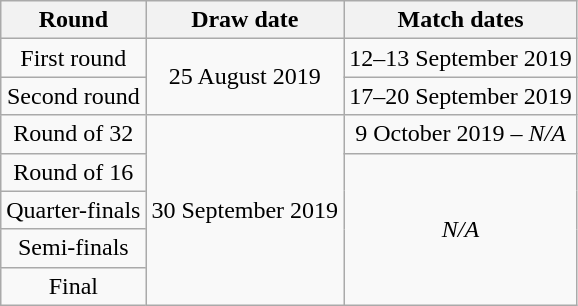<table class="wikitable" style="text-align:center">
<tr>
<th>Round</th>
<th>Draw date</th>
<th colspan="2">Match dates</th>
</tr>
<tr>
<td>First round</td>
<td rowspan="2">25 August 2019</td>
<td colspan="2">12–13 September 2019</td>
</tr>
<tr>
<td>Second round</td>
<td colspan="2">17–20 September 2019</td>
</tr>
<tr>
<td>Round of 32</td>
<td rowspan="5">30 September 2019</td>
<td colspan="2">9 October 2019 – <em>N/A</em></td>
</tr>
<tr>
<td>Round of 16</td>
<td rowspan="4" colspan="2"><em>N/A</em></td>
</tr>
<tr>
<td>Quarter-finals</td>
</tr>
<tr>
<td>Semi-finals</td>
</tr>
<tr>
<td>Final</td>
</tr>
</table>
